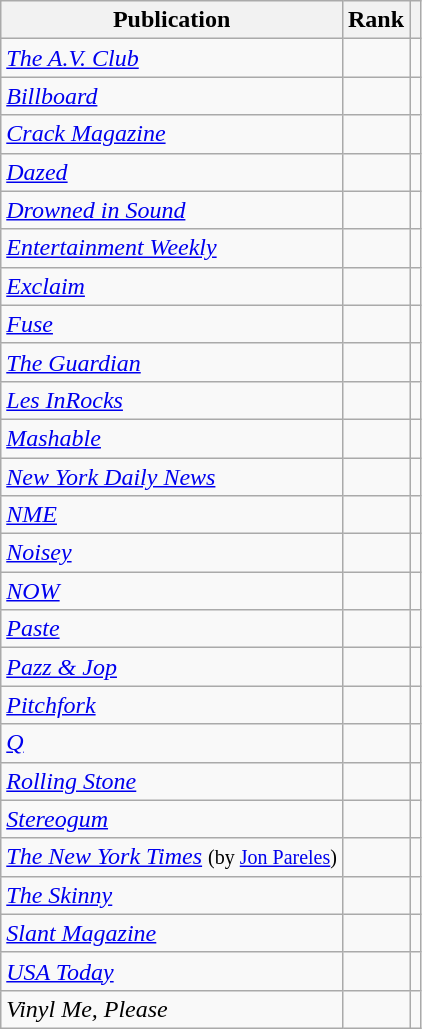<table class="sortable wikitable">
<tr>
<th>Publication</th>
<th>Rank</th>
<th class="unsortable"></th>
</tr>
<tr>
<td><em><a href='#'>The A.V. Club</a></em></td>
<td></td>
<td></td>
</tr>
<tr>
<td><em><a href='#'>Billboard</a></em></td>
<td></td>
<td></td>
</tr>
<tr>
<td><em><a href='#'>Crack Magazine</a></em></td>
<td></td>
<td></td>
</tr>
<tr>
<td><em><a href='#'>Dazed</a></em></td>
<td></td>
<td></td>
</tr>
<tr>
<td><em><a href='#'>Drowned in Sound</a></em></td>
<td></td>
<td></td>
</tr>
<tr>
<td><em><a href='#'>Entertainment Weekly</a></em></td>
<td></td>
<td></td>
</tr>
<tr>
<td><em><a href='#'>Exclaim</a></em></td>
<td></td>
<td></td>
</tr>
<tr>
<td><em><a href='#'>Fuse</a></em></td>
<td></td>
<td></td>
</tr>
<tr>
<td><em><a href='#'>The Guardian</a></em></td>
<td></td>
<td></td>
</tr>
<tr>
<td><em><a href='#'>Les InRocks</a></em></td>
<td></td>
<td></td>
</tr>
<tr>
<td><em><a href='#'>Mashable</a></em></td>
<td></td>
<td></td>
</tr>
<tr>
<td><em><a href='#'>New York Daily News</a></em></td>
<td></td>
<td></td>
</tr>
<tr>
<td><em><a href='#'>NME</a></em></td>
<td></td>
<td></td>
</tr>
<tr>
<td><em><a href='#'>Noisey</a></em></td>
<td></td>
<td></td>
</tr>
<tr>
<td><em><a href='#'>NOW</a></em></td>
<td></td>
<td></td>
</tr>
<tr>
<td><em><a href='#'>Paste</a></em></td>
<td></td>
<td></td>
</tr>
<tr>
<td><em><a href='#'>Pazz & Jop</a></em></td>
<td></td>
<td></td>
</tr>
<tr>
<td><em><a href='#'>Pitchfork</a></em></td>
<td></td>
<td></td>
</tr>
<tr>
<td><em><a href='#'>Q</a></em></td>
<td></td>
<td></td>
</tr>
<tr>
<td><em><a href='#'>Rolling Stone</a></em></td>
<td></td>
<td></td>
</tr>
<tr>
<td><em><a href='#'>Stereogum</a></em></td>
<td></td>
<td></td>
</tr>
<tr>
<td><em><a href='#'>The New York Times</a></em> <small>(by <a href='#'>Jon Pareles</a>)</small></td>
<td></td>
<td></td>
</tr>
<tr>
<td><em><a href='#'>The Skinny</a></em></td>
<td></td>
<td></td>
</tr>
<tr>
<td><em><a href='#'>Slant Magazine</a></em></td>
<td></td>
<td></td>
</tr>
<tr>
<td><em><a href='#'>USA Today</a></em></td>
<td></td>
<td></td>
</tr>
<tr>
<td><em>Vinyl Me, Please</em></td>
<td></td>
<td></td>
</tr>
</table>
